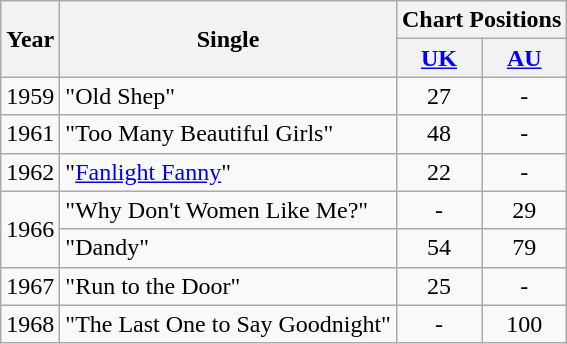<table class="wikitable">
<tr>
<th rowspan="2">Year</th>
<th rowspan="2">Single</th>
<th colspan="2">Chart Positions</th>
</tr>
<tr>
<th><a href='#'>UK</a></th>
<th><a href='#'>AU</a></th>
</tr>
<tr>
<td>1959</td>
<td>"Old Shep"</td>
<td align="center">27</td>
<td align="center">-</td>
</tr>
<tr>
<td>1961</td>
<td>"Too Many Beautiful Girls"</td>
<td align="center">48</td>
<td align="center">-</td>
</tr>
<tr>
<td>1962</td>
<td>"<a href='#'>Fanlight Fanny</a>"</td>
<td align="center">22</td>
<td align="center">-</td>
</tr>
<tr>
<td rowspan="2">1966</td>
<td>"Why Don't Women Like Me?"</td>
<td align="center">-</td>
<td align="center">29</td>
</tr>
<tr>
<td>"Dandy"</td>
<td align="center">54</td>
<td align="center">79</td>
</tr>
<tr>
<td>1967</td>
<td>"Run to the Door"</td>
<td align="center">25</td>
<td align="center">-</td>
</tr>
<tr>
<td>1968</td>
<td>"The Last One to Say Goodnight"</td>
<td align="center">-</td>
<td align="center">100</td>
</tr>
</table>
